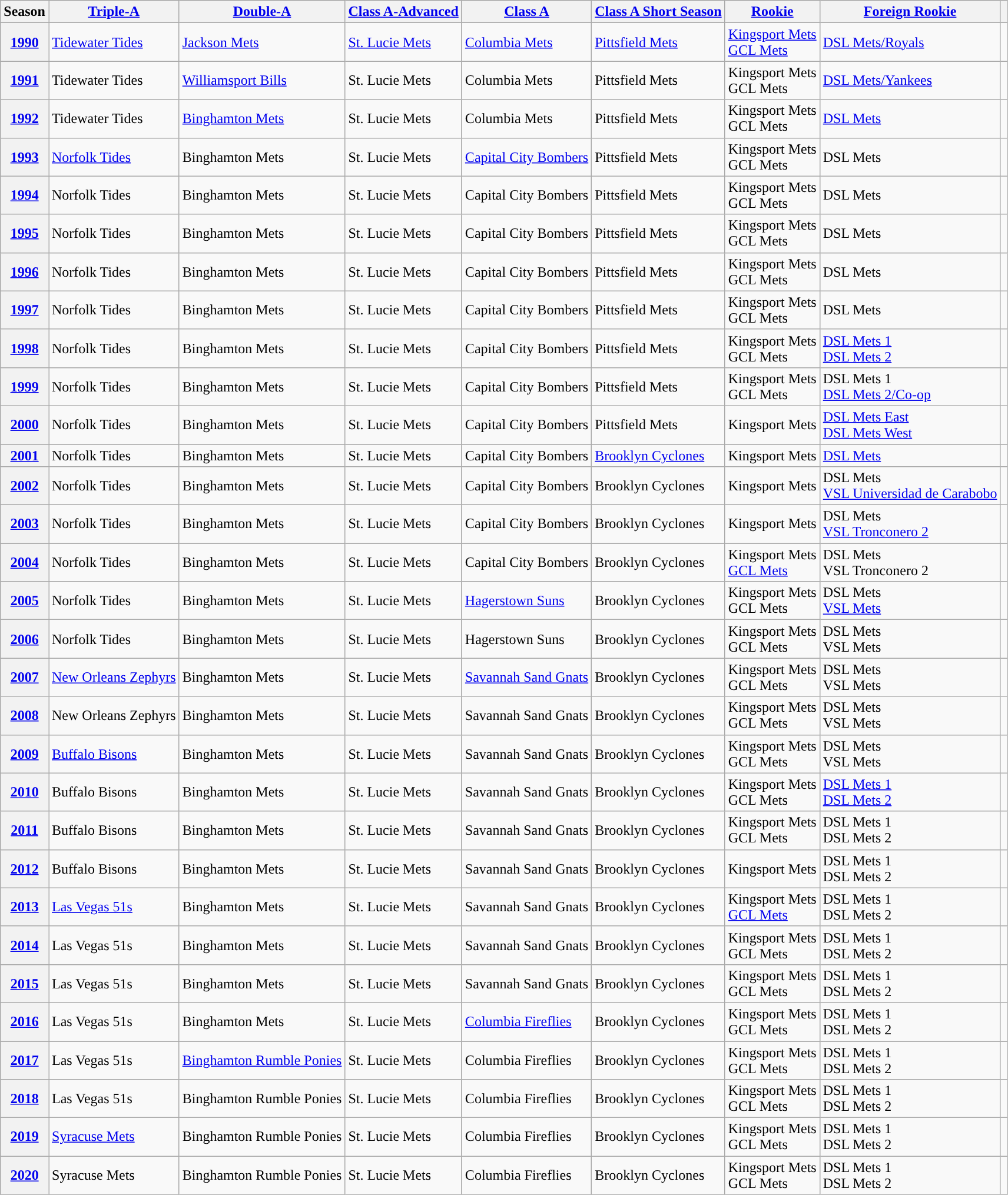<table class="wikitable plainrowheaders">
<tr>
<th scope="col">Season</th>
<th scope="col"><a href='#'><span>Triple-A</span></a></th>
<th scope="col"><a href='#'><span>Double-A</span></a></th>
<th scope="col"><a href='#'><span>Class A-Advanced</span></a></th>
<th scope="col"><a href='#'><span>Class A</span></a></th>
<th scope="col"><a href='#'><span>Class A Short Season</span></a></th>
<th scope="col"><a href='#'><span>Rookie</span></a></th>
<th scope="col"><a href='#'><span>Foreign Rookie</span></a></th>
<th scope="col"></th>
</tr>
<tr>
<th scope="row" style="text-align:center"><a href='#'>1990</a></th>
<td><a href='#'>Tidewater Tides</a></td>
<td><a href='#'>Jackson Mets</a></td>
<td><a href='#'>St. Lucie Mets</a></td>
<td><a href='#'>Columbia Mets</a></td>
<td><a href='#'>Pittsfield Mets</a></td>
<td><a href='#'>Kingsport Mets</a><br><a href='#'>GCL Mets</a></td>
<td><a href='#'>DSL Mets/Royals</a></td>
<td align="center"></td>
</tr>
<tr>
<th scope="row" style="text-align:center"><a href='#'>1991</a></th>
<td>Tidewater Tides</td>
<td><a href='#'>Williamsport Bills</a></td>
<td>St. Lucie Mets</td>
<td>Columbia Mets</td>
<td>Pittsfield Mets</td>
<td>Kingsport Mets<br>GCL Mets</td>
<td><a href='#'>DSL Mets/Yankees</a></td>
<td align="center"></td>
</tr>
<tr>
<th scope="row" style="text-align:center"><a href='#'>1992</a></th>
<td>Tidewater Tides</td>
<td><a href='#'>Binghamton Mets</a></td>
<td>St. Lucie Mets</td>
<td>Columbia Mets</td>
<td>Pittsfield Mets</td>
<td>Kingsport Mets<br>GCL Mets</td>
<td><a href='#'>DSL Mets</a></td>
<td align="center"></td>
</tr>
<tr>
<th scope="row" style="text-align:center"><a href='#'>1993</a></th>
<td><a href='#'>Norfolk Tides</a></td>
<td>Binghamton Mets</td>
<td>St. Lucie Mets</td>
<td><a href='#'>Capital City Bombers</a></td>
<td>Pittsfield Mets</td>
<td>Kingsport Mets<br>GCL Mets</td>
<td>DSL Mets</td>
<td align="center"></td>
</tr>
<tr>
<th scope="row" style="text-align:center"><a href='#'>1994</a></th>
<td>Norfolk Tides</td>
<td>Binghamton Mets</td>
<td>St. Lucie Mets</td>
<td>Capital City Bombers</td>
<td>Pittsfield Mets</td>
<td>Kingsport Mets<br>GCL Mets</td>
<td>DSL Mets</td>
<td align="center"></td>
</tr>
<tr>
<th scope="row" style="text-align:center"><a href='#'>1995</a></th>
<td>Norfolk Tides</td>
<td>Binghamton Mets</td>
<td>St. Lucie Mets</td>
<td>Capital City Bombers</td>
<td>Pittsfield Mets</td>
<td>Kingsport Mets<br>GCL Mets</td>
<td>DSL Mets</td>
<td align="center"></td>
</tr>
<tr>
<th scope="row" style="text-align:center"><a href='#'>1996</a></th>
<td>Norfolk Tides</td>
<td>Binghamton Mets</td>
<td>St. Lucie Mets</td>
<td>Capital City Bombers</td>
<td>Pittsfield Mets</td>
<td>Kingsport Mets<br>GCL Mets</td>
<td>DSL Mets</td>
<td align="center"></td>
</tr>
<tr>
<th scope="row" style="text-align:center"><a href='#'>1997</a></th>
<td>Norfolk Tides</td>
<td>Binghamton Mets</td>
<td>St. Lucie Mets</td>
<td>Capital City Bombers</td>
<td>Pittsfield Mets</td>
<td>Kingsport Mets<br>GCL Mets</td>
<td>DSL Mets</td>
<td align="center"></td>
</tr>
<tr>
<th scope="row" style="text-align:center"><a href='#'>1998</a></th>
<td>Norfolk Tides</td>
<td>Binghamton Mets</td>
<td>St. Lucie Mets</td>
<td>Capital City Bombers</td>
<td>Pittsfield Mets</td>
<td>Kingsport Mets<br>GCL Mets</td>
<td><a href='#'>DSL Mets 1</a><br><a href='#'>DSL Mets 2</a></td>
<td align="center"></td>
</tr>
<tr>
<th scope="row" style="text-align:center"><a href='#'>1999</a></th>
<td>Norfolk Tides</td>
<td>Binghamton Mets</td>
<td>St. Lucie Mets</td>
<td>Capital City Bombers</td>
<td>Pittsfield Mets</td>
<td>Kingsport Mets<br>GCL Mets</td>
<td>DSL Mets 1<br><a href='#'>DSL Mets 2/Co-op</a></td>
<td align="center"></td>
</tr>
<tr>
<th scope="row" style="text-align:center"><a href='#'>2000</a></th>
<td>Norfolk Tides</td>
<td>Binghamton Mets</td>
<td>St. Lucie Mets</td>
<td>Capital City Bombers</td>
<td>Pittsfield Mets</td>
<td>Kingsport Mets</td>
<td><a href='#'>DSL Mets East</a><br><a href='#'>DSL Mets West</a></td>
<td align="center"></td>
</tr>
<tr>
<th scope="row" style="text-align:center"><a href='#'>2001</a></th>
<td>Norfolk Tides</td>
<td>Binghamton Mets</td>
<td>St. Lucie Mets</td>
<td>Capital City Bombers</td>
<td><a href='#'>Brooklyn Cyclones</a></td>
<td>Kingsport Mets</td>
<td><a href='#'>DSL Mets</a></td>
<td align="center"></td>
</tr>
<tr>
<th scope="row" style="text-align:center"><a href='#'>2002</a></th>
<td>Norfolk Tides</td>
<td>Binghamton Mets</td>
<td>St. Lucie Mets</td>
<td>Capital City Bombers</td>
<td>Brooklyn Cyclones</td>
<td>Kingsport Mets</td>
<td>DSL Mets<br><a href='#'>VSL Universidad de Carabobo</a></td>
<td align="center"></td>
</tr>
<tr>
<th scope="row" style="text-align:center"><a href='#'>2003</a></th>
<td>Norfolk Tides</td>
<td>Binghamton Mets</td>
<td>St. Lucie Mets</td>
<td>Capital City Bombers</td>
<td>Brooklyn Cyclones</td>
<td>Kingsport Mets</td>
<td>DSL Mets<br><a href='#'>VSL Tronconero 2</a></td>
<td align="center"></td>
</tr>
<tr>
<th scope="row" style="text-align:center"><a href='#'>2004</a></th>
<td>Norfolk Tides</td>
<td>Binghamton Mets</td>
<td>St. Lucie Mets</td>
<td>Capital City Bombers</td>
<td>Brooklyn Cyclones</td>
<td>Kingsport Mets<br><a href='#'>GCL Mets</a></td>
<td>DSL Mets<br>VSL Tronconero 2</td>
<td align="center"></td>
</tr>
<tr>
<th scope="row" style="text-align:center"><a href='#'>2005</a></th>
<td>Norfolk Tides</td>
<td>Binghamton Mets</td>
<td>St. Lucie Mets</td>
<td><a href='#'>Hagerstown Suns</a></td>
<td>Brooklyn Cyclones</td>
<td>Kingsport Mets<br>GCL Mets</td>
<td>DSL Mets<br><a href='#'>VSL Mets</a></td>
<td align="center"></td>
</tr>
<tr>
<th scope="row" style="text-align:center"><a href='#'>2006</a></th>
<td>Norfolk Tides</td>
<td>Binghamton Mets</td>
<td>St. Lucie Mets</td>
<td>Hagerstown Suns</td>
<td>Brooklyn Cyclones</td>
<td>Kingsport Mets<br>GCL Mets</td>
<td>DSL Mets<br>VSL Mets</td>
<td align="center"></td>
</tr>
<tr>
<th scope="row" style="text-align:center"><a href='#'>2007</a></th>
<td><a href='#'>New Orleans Zephyrs</a></td>
<td>Binghamton Mets</td>
<td>St. Lucie Mets</td>
<td><a href='#'>Savannah Sand Gnats</a></td>
<td>Brooklyn Cyclones</td>
<td>Kingsport Mets<br>GCL Mets</td>
<td>DSL Mets<br>VSL Mets</td>
<td align="center"></td>
</tr>
<tr>
<th scope="row" style="text-align:center"><a href='#'>2008</a></th>
<td>New Orleans Zephyrs</td>
<td>Binghamton Mets</td>
<td>St. Lucie Mets</td>
<td>Savannah Sand Gnats</td>
<td>Brooklyn Cyclones</td>
<td>Kingsport Mets<br>GCL Mets</td>
<td>DSL Mets<br>VSL Mets</td>
<td align="center"></td>
</tr>
<tr>
<th scope="row" style="text-align:center"><a href='#'>2009</a></th>
<td><a href='#'>Buffalo Bisons</a></td>
<td>Binghamton Mets</td>
<td>St. Lucie Mets</td>
<td>Savannah Sand Gnats</td>
<td>Brooklyn Cyclones</td>
<td>Kingsport Mets<br>GCL Mets</td>
<td>DSL Mets<br>VSL Mets</td>
<td align="center"></td>
</tr>
<tr>
<th scope="row" style="text-align:center"><a href='#'>2010</a></th>
<td>Buffalo Bisons</td>
<td>Binghamton Mets</td>
<td>St. Lucie Mets</td>
<td>Savannah Sand Gnats</td>
<td>Brooklyn Cyclones</td>
<td>Kingsport Mets<br>GCL Mets</td>
<td><a href='#'>DSL Mets 1</a><br><a href='#'>DSL Mets 2</a></td>
<td align="center"></td>
</tr>
<tr>
<th scope="row" style="text-align:center"><a href='#'>2011</a></th>
<td>Buffalo Bisons</td>
<td>Binghamton Mets</td>
<td>St. Lucie Mets</td>
<td>Savannah Sand Gnats</td>
<td>Brooklyn Cyclones</td>
<td>Kingsport Mets<br>GCL Mets</td>
<td>DSL Mets 1<br>DSL Mets 2</td>
<td align="center"></td>
</tr>
<tr>
<th scope="row" style="text-align:center"><a href='#'>2012</a></th>
<td>Buffalo Bisons</td>
<td>Binghamton Mets</td>
<td>St. Lucie Mets</td>
<td>Savannah Sand Gnats</td>
<td>Brooklyn Cyclones</td>
<td>Kingsport Mets</td>
<td>DSL Mets 1<br>DSL Mets 2</td>
<td align="center"></td>
</tr>
<tr>
<th scope="row" style="text-align:center"><a href='#'>2013</a></th>
<td><a href='#'>Las Vegas 51s</a></td>
<td>Binghamton Mets</td>
<td>St. Lucie Mets</td>
<td>Savannah Sand Gnats</td>
<td>Brooklyn Cyclones</td>
<td>Kingsport Mets<br><a href='#'>GCL Mets</a></td>
<td>DSL Mets 1<br>DSL Mets 2</td>
<td align="center"></td>
</tr>
<tr>
<th scope="row" style="text-align:center"><a href='#'>2014</a></th>
<td>Las Vegas 51s</td>
<td>Binghamton Mets</td>
<td>St. Lucie Mets</td>
<td>Savannah Sand Gnats</td>
<td>Brooklyn Cyclones</td>
<td>Kingsport Mets<br>GCL Mets</td>
<td>DSL Mets 1<br>DSL Mets 2</td>
<td align="center"></td>
</tr>
<tr>
<th scope="row" style="text-align:center"><a href='#'>2015</a></th>
<td>Las Vegas 51s</td>
<td>Binghamton Mets</td>
<td>St. Lucie Mets</td>
<td>Savannah Sand Gnats</td>
<td>Brooklyn Cyclones</td>
<td>Kingsport Mets<br>GCL Mets</td>
<td>DSL Mets 1<br>DSL Mets 2</td>
<td align="center"></td>
</tr>
<tr>
<th scope="row" style="text-align:center"><a href='#'>2016</a></th>
<td>Las Vegas 51s</td>
<td>Binghamton Mets</td>
<td>St. Lucie Mets</td>
<td><a href='#'>Columbia Fireflies</a></td>
<td>Brooklyn Cyclones</td>
<td>Kingsport Mets<br>GCL Mets</td>
<td>DSL Mets 1<br>DSL Mets 2</td>
<td align="center"></td>
</tr>
<tr>
<th scope="row" style="text-align:center"><a href='#'>2017</a></th>
<td>Las Vegas 51s</td>
<td><a href='#'>Binghamton Rumble Ponies</a></td>
<td>St. Lucie Mets</td>
<td>Columbia Fireflies</td>
<td>Brooklyn Cyclones</td>
<td>Kingsport Mets<br>GCL Mets</td>
<td>DSL Mets 1<br>DSL Mets 2</td>
<td align="center"></td>
</tr>
<tr>
<th scope="row" style="text-align:center"><a href='#'>2018</a></th>
<td>Las Vegas 51s</td>
<td>Binghamton Rumble Ponies</td>
<td>St. Lucie Mets</td>
<td>Columbia Fireflies</td>
<td>Brooklyn Cyclones</td>
<td>Kingsport Mets<br>GCL Mets</td>
<td>DSL Mets 1<br>DSL Mets 2</td>
<td align="center"></td>
</tr>
<tr>
<th scope="row" style="text-align:center"><a href='#'>2019</a></th>
<td><a href='#'>Syracuse Mets</a></td>
<td>Binghamton Rumble Ponies</td>
<td>St. Lucie Mets</td>
<td>Columbia Fireflies</td>
<td>Brooklyn Cyclones</td>
<td>Kingsport Mets<br>GCL Mets</td>
<td>DSL Mets 1<br>DSL Mets 2</td>
<td align="center"></td>
</tr>
<tr>
<th scope="row" style="text-align:center"><a href='#'>2020</a></th>
<td>Syracuse Mets</td>
<td>Binghamton Rumble Ponies</td>
<td>St. Lucie Mets</td>
<td>Columbia Fireflies</td>
<td>Brooklyn Cyclones</td>
<td>Kingsport Mets<br>GCL Mets</td>
<td>DSL Mets 1<br>DSL Mets 2</td>
<td align="center"></td>
</tr>
</table>
